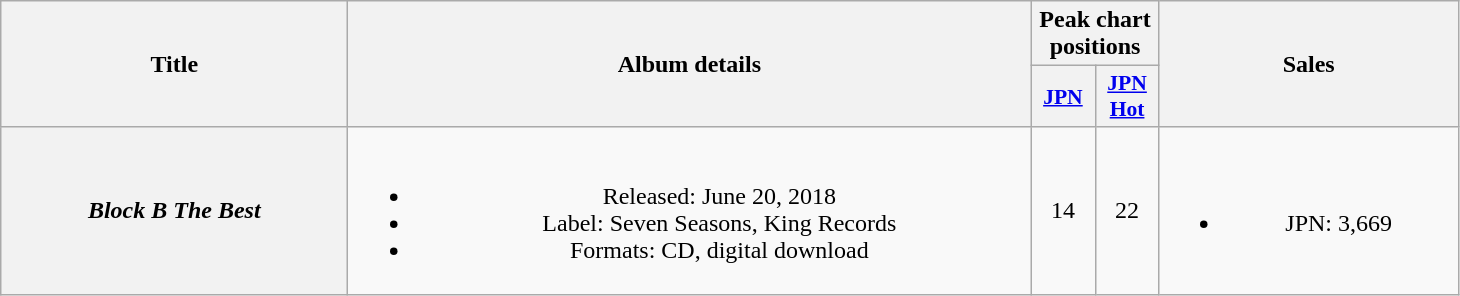<table class="wikitable plainrowheaders" style="text-align:center;">
<tr>
<th scope="col" rowspan="2" style="width:14em;">Title</th>
<th scope="col" rowspan="2" style="width:28em;">Album details</th>
<th scope="col" colspan="2">Peak chart positions</th>
<th scope="col" rowspan="2" style="width:12em;">Sales</th>
</tr>
<tr>
<th scope="col" style="width:2.5em;font-size:90%;"><a href='#'>JPN</a><br></th>
<th scope="col" style="width:2.5em;font-size:90%;"><a href='#'>JPN<br>Hot</a><br></th>
</tr>
<tr>
<th scope="row"><em>Block B The Best</em></th>
<td><br><ul><li>Released: June 20, 2018 </li><li>Label: Seven Seasons, King Records</li><li>Formats: CD, digital download</li></ul></td>
<td>14</td>
<td>22</td>
<td><br><ul><li>JPN: 3,669</li></ul></td>
</tr>
</table>
